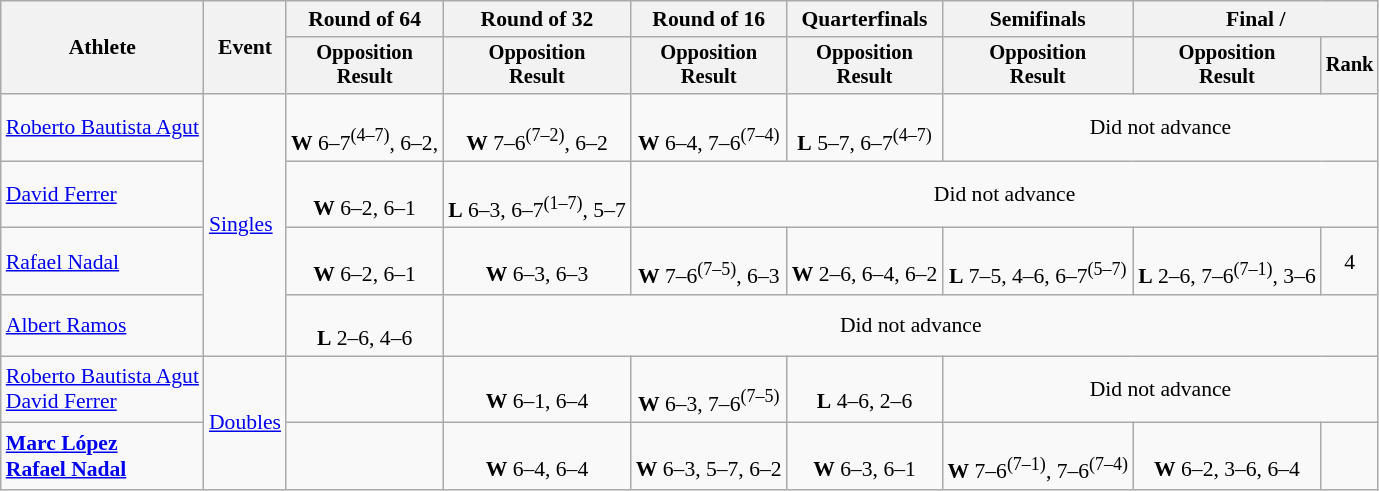<table class="wikitable" style="font-size:90%;">
<tr>
<th rowspan=2>Athlete</th>
<th rowspan=2>Event</th>
<th>Round of 64</th>
<th>Round of 32</th>
<th>Round of 16</th>
<th>Quarterfinals</th>
<th>Semifinals</th>
<th colspan=2>Final / </th>
</tr>
<tr style="font-size:95%">
<th>Opposition<br>Result</th>
<th>Opposition<br>Result</th>
<th>Opposition<br>Result</th>
<th>Opposition<br>Result</th>
<th>Opposition<br>Result</th>
<th>Opposition<br>Result</th>
<th>Rank</th>
</tr>
<tr align=center>
<td align=left><a href='#'>Roberto Bautista Agut</a></td>
<td style="text-align:left;" rowspan="4"><a href='#'>Singles</a></td>
<td><br><strong>W</strong>  6–7<sup>(4–7)</sup>, 6–2, </td>
<td><br><strong>W</strong>  7–6<sup>(7–2)</sup>, 6–2</td>
<td><br><strong>W</strong> 6–4, 7–6<sup>(7–4)</sup></td>
<td><br><strong>L</strong> 5–7, 6–7<sup>(4–7)</sup></td>
<td colspan=3>Did not advance</td>
</tr>
<tr align=center>
<td align=left><a href='#'>David Ferrer</a></td>
<td><br><strong>W</strong> 6–2, 6–1</td>
<td><br><strong>L</strong> 6–3, 6–7<sup>(1–7)</sup>, 5–7</td>
<td colspan=5>Did not advance</td>
</tr>
<tr align=center>
<td align=left><a href='#'>Rafael Nadal</a></td>
<td><br><strong>W</strong> 6–2, 6–1</td>
<td><br><strong>W</strong> 6–3, 6–3</td>
<td><br><strong>W</strong> 7–6<sup>(7–5)</sup>, 6–3</td>
<td><br><strong>W</strong> 2–6, 6–4, 6–2</td>
<td><br><strong>L</strong> 7–5, 4–6, 6–7<sup>(5–7)</sup></td>
<td><br><strong>L</strong> 2–6, 7–6<sup>(7–1)</sup>, 3–6</td>
<td>4</td>
</tr>
<tr align=center>
<td align=left><a href='#'>Albert Ramos</a></td>
<td><br><strong>L</strong> 2–6, 4–6</td>
<td colspan=6>Did not advance</td>
</tr>
<tr align=center>
<td align=left><a href='#'>Roberto Bautista Agut</a><br><a href='#'>David Ferrer</a></td>
<td style="text-align:left;" rowspan="2"><a href='#'>Doubles</a></td>
<td></td>
<td><br><strong>W</strong> 6–1, 6–4</td>
<td><br><strong>W</strong> 6–3, 7–6<sup>(7–5)</sup></td>
<td><br><strong>L</strong> 4–6, 2–6</td>
<td colspan=3>Did not advance</td>
</tr>
<tr align=center>
<td align=left><strong><a href='#'>Marc López</a><br><a href='#'>Rafael Nadal</a></strong></td>
<td></td>
<td><br><strong>W</strong> 6–4, 6–4</td>
<td><br><strong>W</strong> 6–3, 5–7, 6–2</td>
<td><br><strong>W</strong> 6–3, 6–1</td>
<td><br><strong>W</strong> 7–6<sup>(7–1)</sup>, 7–6<sup>(7–4)</sup></td>
<td><br><strong>W</strong> 6–2, 3–6, 6–4</td>
<td></td>
</tr>
</table>
